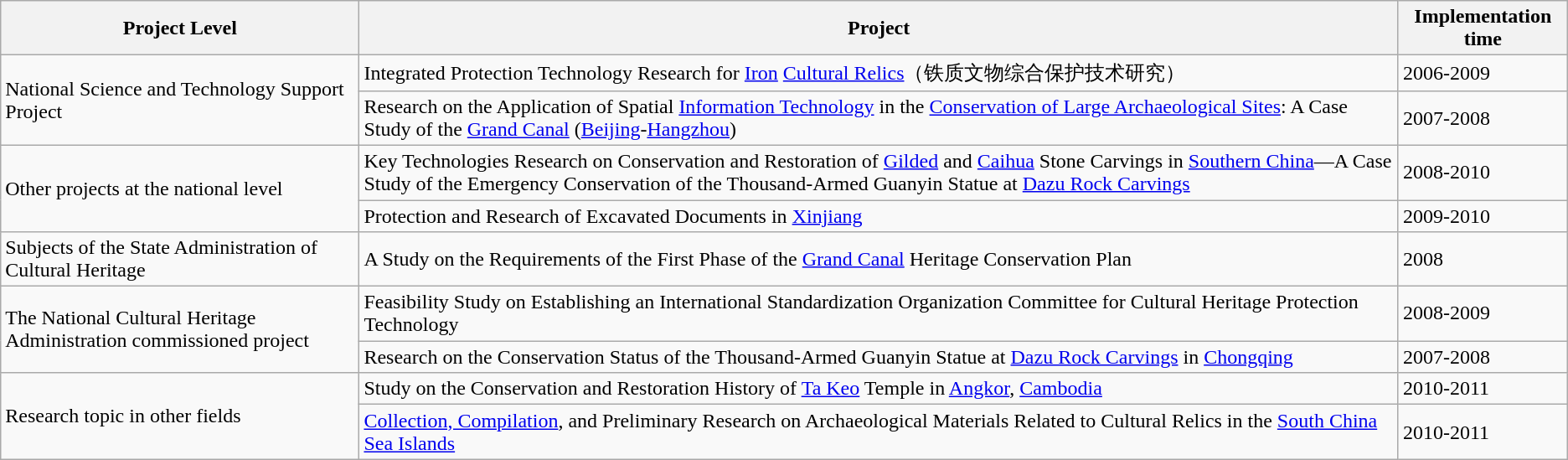<table class="wikitable">
<tr>
<th>Project Level</th>
<th>Project</th>
<th>Implementation time</th>
</tr>
<tr>
<td rowspan="2">National Science and Technology Support Project</td>
<td>Integrated Protection Technology Research for <a href='#'>Iron</a> <a href='#'>Cultural Relics</a>（铁质文物综合保护技术研究）</td>
<td>2006-2009</td>
</tr>
<tr>
<td>Research on the Application of Spatial <a href='#'>Information Technology</a> in the <a href='#'>Conservation of Large Archaeological Sites</a>: A Case Study of the <a href='#'>Grand Canal</a> (<a href='#'>Beijing</a>-<a href='#'>Hangzhou</a>)</td>
<td>2007-2008</td>
</tr>
<tr>
<td rowspan="2">Other projects at the national level</td>
<td>Key Technologies Research on Conservation and Restoration of <a href='#'>Gilded</a> and <a href='#'>Caihua</a> Stone Carvings in <a href='#'>Southern China</a>—A Case Study of the Emergency Conservation of the Thousand-Armed Guanyin Statue at <a href='#'>Dazu Rock Carvings</a></td>
<td>2008-2010</td>
</tr>
<tr>
<td>Protection and Research of Excavated Documents in <a href='#'>Xinjiang</a></td>
<td>2009-2010</td>
</tr>
<tr>
<td>Subjects of the State Administration of Cultural Heritage</td>
<td>A Study on the Requirements of the First Phase of the <a href='#'>Grand Canal</a> Heritage Conservation Plan</td>
<td>2008</td>
</tr>
<tr>
<td rowspan="2">The National Cultural Heritage Administration commissioned project</td>
<td>Feasibility Study on Establishing an International Standardization Organization Committee for Cultural Heritage Protection Technology</td>
<td>2008-2009</td>
</tr>
<tr>
<td>Research on the Conservation Status of the Thousand-Armed Guanyin Statue at <a href='#'>Dazu Rock Carvings</a> in <a href='#'>Chongqing</a></td>
<td>2007-2008</td>
</tr>
<tr>
<td rowspan="2">Research topic in other fields</td>
<td>Study on the Conservation and Restoration History of <a href='#'>Ta Keo</a> Temple in <a href='#'>Angkor</a>, <a href='#'>Cambodia</a></td>
<td>2010-2011</td>
</tr>
<tr>
<td><a href='#'>Collection, Compilation</a>, and Preliminary Research on Archaeological Materials Related to Cultural Relics in the <a href='#'>South China Sea Islands</a></td>
<td>2010-2011</td>
</tr>
</table>
